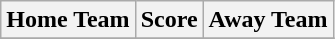<table class="wikitable" style="text-align: center">
<tr>
<th>Home Team</th>
<th>Score</th>
<th>Away Team</th>
</tr>
<tr>
</tr>
</table>
